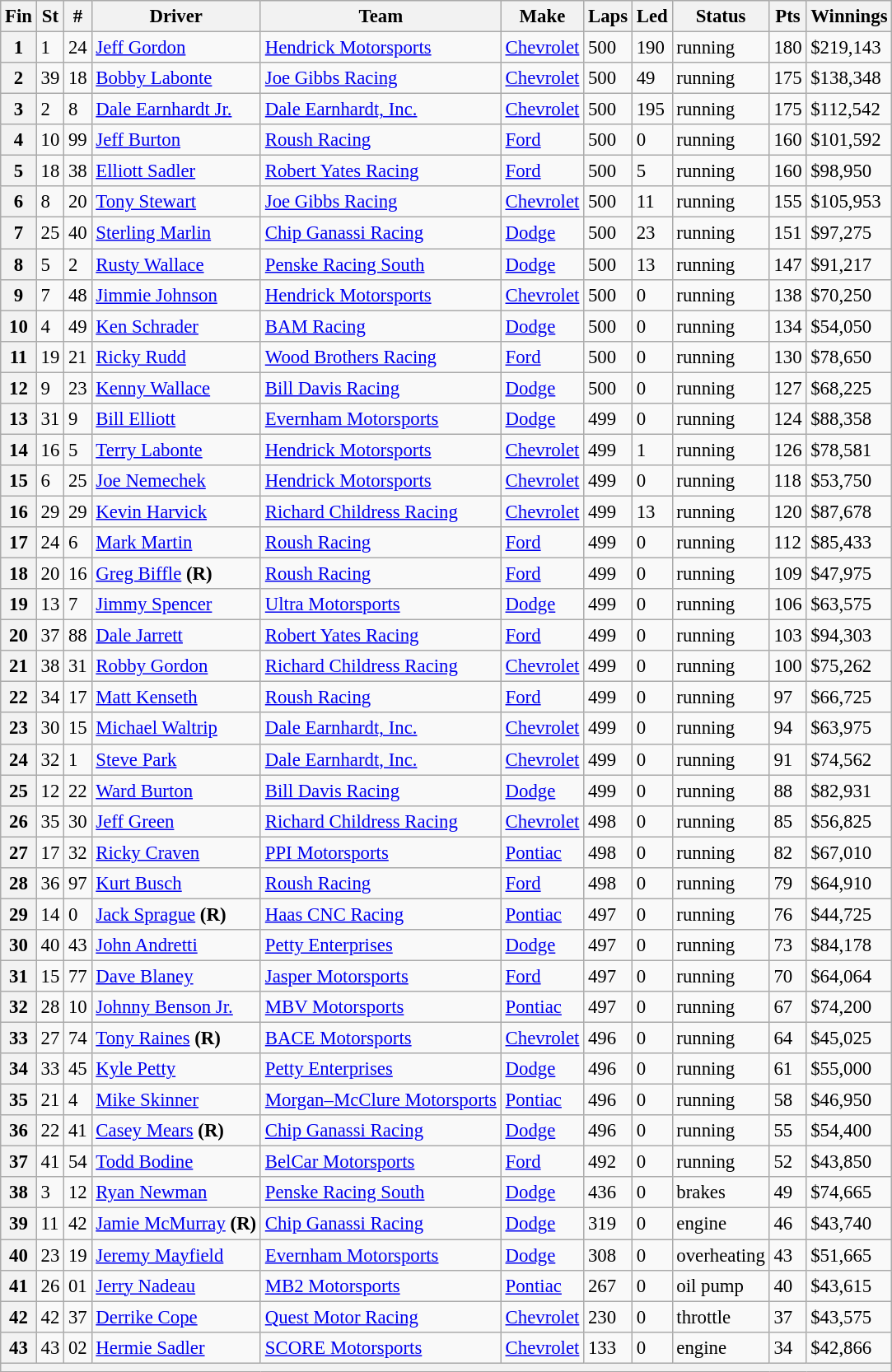<table class="wikitable" style="font-size:95%">
<tr>
<th>Fin</th>
<th>St</th>
<th>#</th>
<th>Driver</th>
<th>Team</th>
<th>Make</th>
<th>Laps</th>
<th>Led</th>
<th>Status</th>
<th>Pts</th>
<th>Winnings</th>
</tr>
<tr>
<th>1</th>
<td>1</td>
<td>24</td>
<td><a href='#'>Jeff Gordon</a></td>
<td><a href='#'>Hendrick Motorsports</a></td>
<td><a href='#'>Chevrolet</a></td>
<td>500</td>
<td>190</td>
<td>running</td>
<td>180</td>
<td>$219,143</td>
</tr>
<tr>
<th>2</th>
<td>39</td>
<td>18</td>
<td><a href='#'>Bobby Labonte</a></td>
<td><a href='#'>Joe Gibbs Racing</a></td>
<td><a href='#'>Chevrolet</a></td>
<td>500</td>
<td>49</td>
<td>running</td>
<td>175</td>
<td>$138,348</td>
</tr>
<tr>
<th>3</th>
<td>2</td>
<td>8</td>
<td><a href='#'>Dale Earnhardt Jr.</a></td>
<td><a href='#'>Dale Earnhardt, Inc.</a></td>
<td><a href='#'>Chevrolet</a></td>
<td>500</td>
<td>195</td>
<td>running</td>
<td>175</td>
<td>$112,542</td>
</tr>
<tr>
<th>4</th>
<td>10</td>
<td>99</td>
<td><a href='#'>Jeff Burton</a></td>
<td><a href='#'>Roush Racing</a></td>
<td><a href='#'>Ford</a></td>
<td>500</td>
<td>0</td>
<td>running</td>
<td>160</td>
<td>$101,592</td>
</tr>
<tr>
<th>5</th>
<td>18</td>
<td>38</td>
<td><a href='#'>Elliott Sadler</a></td>
<td><a href='#'>Robert Yates Racing</a></td>
<td><a href='#'>Ford</a></td>
<td>500</td>
<td>5</td>
<td>running</td>
<td>160</td>
<td>$98,950</td>
</tr>
<tr>
<th>6</th>
<td>8</td>
<td>20</td>
<td><a href='#'>Tony Stewart</a></td>
<td><a href='#'>Joe Gibbs Racing</a></td>
<td><a href='#'>Chevrolet</a></td>
<td>500</td>
<td>11</td>
<td>running</td>
<td>155</td>
<td>$105,953</td>
</tr>
<tr>
<th>7</th>
<td>25</td>
<td>40</td>
<td><a href='#'>Sterling Marlin</a></td>
<td><a href='#'>Chip Ganassi Racing</a></td>
<td><a href='#'>Dodge</a></td>
<td>500</td>
<td>23</td>
<td>running</td>
<td>151</td>
<td>$97,275</td>
</tr>
<tr>
<th>8</th>
<td>5</td>
<td>2</td>
<td><a href='#'>Rusty Wallace</a></td>
<td><a href='#'>Penske Racing South</a></td>
<td><a href='#'>Dodge</a></td>
<td>500</td>
<td>13</td>
<td>running</td>
<td>147</td>
<td>$91,217</td>
</tr>
<tr>
<th>9</th>
<td>7</td>
<td>48</td>
<td><a href='#'>Jimmie Johnson</a></td>
<td><a href='#'>Hendrick Motorsports</a></td>
<td><a href='#'>Chevrolet</a></td>
<td>500</td>
<td>0</td>
<td>running</td>
<td>138</td>
<td>$70,250</td>
</tr>
<tr>
<th>10</th>
<td>4</td>
<td>49</td>
<td><a href='#'>Ken Schrader</a></td>
<td><a href='#'>BAM Racing</a></td>
<td><a href='#'>Dodge</a></td>
<td>500</td>
<td>0</td>
<td>running</td>
<td>134</td>
<td>$54,050</td>
</tr>
<tr>
<th>11</th>
<td>19</td>
<td>21</td>
<td><a href='#'>Ricky Rudd</a></td>
<td><a href='#'>Wood Brothers Racing</a></td>
<td><a href='#'>Ford</a></td>
<td>500</td>
<td>0</td>
<td>running</td>
<td>130</td>
<td>$78,650</td>
</tr>
<tr>
<th>12</th>
<td>9</td>
<td>23</td>
<td><a href='#'>Kenny Wallace</a></td>
<td><a href='#'>Bill Davis Racing</a></td>
<td><a href='#'>Dodge</a></td>
<td>500</td>
<td>0</td>
<td>running</td>
<td>127</td>
<td>$68,225</td>
</tr>
<tr>
<th>13</th>
<td>31</td>
<td>9</td>
<td><a href='#'>Bill Elliott</a></td>
<td><a href='#'>Evernham Motorsports</a></td>
<td><a href='#'>Dodge</a></td>
<td>499</td>
<td>0</td>
<td>running</td>
<td>124</td>
<td>$88,358</td>
</tr>
<tr>
<th>14</th>
<td>16</td>
<td>5</td>
<td><a href='#'>Terry Labonte</a></td>
<td><a href='#'>Hendrick Motorsports</a></td>
<td><a href='#'>Chevrolet</a></td>
<td>499</td>
<td>1</td>
<td>running</td>
<td>126</td>
<td>$78,581</td>
</tr>
<tr>
<th>15</th>
<td>6</td>
<td>25</td>
<td><a href='#'>Joe Nemechek</a></td>
<td><a href='#'>Hendrick Motorsports</a></td>
<td><a href='#'>Chevrolet</a></td>
<td>499</td>
<td>0</td>
<td>running</td>
<td>118</td>
<td>$53,750</td>
</tr>
<tr>
<th>16</th>
<td>29</td>
<td>29</td>
<td><a href='#'>Kevin Harvick</a></td>
<td><a href='#'>Richard Childress Racing</a></td>
<td><a href='#'>Chevrolet</a></td>
<td>499</td>
<td>13</td>
<td>running</td>
<td>120</td>
<td>$87,678</td>
</tr>
<tr>
<th>17</th>
<td>24</td>
<td>6</td>
<td><a href='#'>Mark Martin</a></td>
<td><a href='#'>Roush Racing</a></td>
<td><a href='#'>Ford</a></td>
<td>499</td>
<td>0</td>
<td>running</td>
<td>112</td>
<td>$85,433</td>
</tr>
<tr>
<th>18</th>
<td>20</td>
<td>16</td>
<td><a href='#'>Greg Biffle</a> <strong>(R)</strong></td>
<td><a href='#'>Roush Racing</a></td>
<td><a href='#'>Ford</a></td>
<td>499</td>
<td>0</td>
<td>running</td>
<td>109</td>
<td>$47,975</td>
</tr>
<tr>
<th>19</th>
<td>13</td>
<td>7</td>
<td><a href='#'>Jimmy Spencer</a></td>
<td><a href='#'>Ultra Motorsports</a></td>
<td><a href='#'>Dodge</a></td>
<td>499</td>
<td>0</td>
<td>running</td>
<td>106</td>
<td>$63,575</td>
</tr>
<tr>
<th>20</th>
<td>37</td>
<td>88</td>
<td><a href='#'>Dale Jarrett</a></td>
<td><a href='#'>Robert Yates Racing</a></td>
<td><a href='#'>Ford</a></td>
<td>499</td>
<td>0</td>
<td>running</td>
<td>103</td>
<td>$94,303</td>
</tr>
<tr>
<th>21</th>
<td>38</td>
<td>31</td>
<td><a href='#'>Robby Gordon</a></td>
<td><a href='#'>Richard Childress Racing</a></td>
<td><a href='#'>Chevrolet</a></td>
<td>499</td>
<td>0</td>
<td>running</td>
<td>100</td>
<td>$75,262</td>
</tr>
<tr>
<th>22</th>
<td>34</td>
<td>17</td>
<td><a href='#'>Matt Kenseth</a></td>
<td><a href='#'>Roush Racing</a></td>
<td><a href='#'>Ford</a></td>
<td>499</td>
<td>0</td>
<td>running</td>
<td>97</td>
<td>$66,725</td>
</tr>
<tr>
<th>23</th>
<td>30</td>
<td>15</td>
<td><a href='#'>Michael Waltrip</a></td>
<td><a href='#'>Dale Earnhardt, Inc.</a></td>
<td><a href='#'>Chevrolet</a></td>
<td>499</td>
<td>0</td>
<td>running</td>
<td>94</td>
<td>$63,975</td>
</tr>
<tr>
<th>24</th>
<td>32</td>
<td>1</td>
<td><a href='#'>Steve Park</a></td>
<td><a href='#'>Dale Earnhardt, Inc.</a></td>
<td><a href='#'>Chevrolet</a></td>
<td>499</td>
<td>0</td>
<td>running</td>
<td>91</td>
<td>$74,562</td>
</tr>
<tr>
<th>25</th>
<td>12</td>
<td>22</td>
<td><a href='#'>Ward Burton</a></td>
<td><a href='#'>Bill Davis Racing</a></td>
<td><a href='#'>Dodge</a></td>
<td>499</td>
<td>0</td>
<td>running</td>
<td>88</td>
<td>$82,931</td>
</tr>
<tr>
<th>26</th>
<td>35</td>
<td>30</td>
<td><a href='#'>Jeff Green</a></td>
<td><a href='#'>Richard Childress Racing</a></td>
<td><a href='#'>Chevrolet</a></td>
<td>498</td>
<td>0</td>
<td>running</td>
<td>85</td>
<td>$56,825</td>
</tr>
<tr>
<th>27</th>
<td>17</td>
<td>32</td>
<td><a href='#'>Ricky Craven</a></td>
<td><a href='#'>PPI Motorsports</a></td>
<td><a href='#'>Pontiac</a></td>
<td>498</td>
<td>0</td>
<td>running</td>
<td>82</td>
<td>$67,010</td>
</tr>
<tr>
<th>28</th>
<td>36</td>
<td>97</td>
<td><a href='#'>Kurt Busch</a></td>
<td><a href='#'>Roush Racing</a></td>
<td><a href='#'>Ford</a></td>
<td>498</td>
<td>0</td>
<td>running</td>
<td>79</td>
<td>$64,910</td>
</tr>
<tr>
<th>29</th>
<td>14</td>
<td>0</td>
<td><a href='#'>Jack Sprague</a> <strong>(R)</strong></td>
<td><a href='#'>Haas CNC Racing</a></td>
<td><a href='#'>Pontiac</a></td>
<td>497</td>
<td>0</td>
<td>running</td>
<td>76</td>
<td>$44,725</td>
</tr>
<tr>
<th>30</th>
<td>40</td>
<td>43</td>
<td><a href='#'>John Andretti</a></td>
<td><a href='#'>Petty Enterprises</a></td>
<td><a href='#'>Dodge</a></td>
<td>497</td>
<td>0</td>
<td>running</td>
<td>73</td>
<td>$84,178</td>
</tr>
<tr>
<th>31</th>
<td>15</td>
<td>77</td>
<td><a href='#'>Dave Blaney</a></td>
<td><a href='#'>Jasper Motorsports</a></td>
<td><a href='#'>Ford</a></td>
<td>497</td>
<td>0</td>
<td>running</td>
<td>70</td>
<td>$64,064</td>
</tr>
<tr>
<th>32</th>
<td>28</td>
<td>10</td>
<td><a href='#'>Johnny Benson Jr.</a></td>
<td><a href='#'>MBV Motorsports</a></td>
<td><a href='#'>Pontiac</a></td>
<td>497</td>
<td>0</td>
<td>running</td>
<td>67</td>
<td>$74,200</td>
</tr>
<tr>
<th>33</th>
<td>27</td>
<td>74</td>
<td><a href='#'>Tony Raines</a> <strong>(R)</strong></td>
<td><a href='#'>BACE Motorsports</a></td>
<td><a href='#'>Chevrolet</a></td>
<td>496</td>
<td>0</td>
<td>running</td>
<td>64</td>
<td>$45,025</td>
</tr>
<tr>
<th>34</th>
<td>33</td>
<td>45</td>
<td><a href='#'>Kyle Petty</a></td>
<td><a href='#'>Petty Enterprises</a></td>
<td><a href='#'>Dodge</a></td>
<td>496</td>
<td>0</td>
<td>running</td>
<td>61</td>
<td>$55,000</td>
</tr>
<tr>
<th>35</th>
<td>21</td>
<td>4</td>
<td><a href='#'>Mike Skinner</a></td>
<td><a href='#'>Morgan–McClure Motorsports</a></td>
<td><a href='#'>Pontiac</a></td>
<td>496</td>
<td>0</td>
<td>running</td>
<td>58</td>
<td>$46,950</td>
</tr>
<tr>
<th>36</th>
<td>22</td>
<td>41</td>
<td><a href='#'>Casey Mears</a> <strong>(R)</strong></td>
<td><a href='#'>Chip Ganassi Racing</a></td>
<td><a href='#'>Dodge</a></td>
<td>496</td>
<td>0</td>
<td>running</td>
<td>55</td>
<td>$54,400</td>
</tr>
<tr>
<th>37</th>
<td>41</td>
<td>54</td>
<td><a href='#'>Todd Bodine</a></td>
<td><a href='#'>BelCar Motorsports</a></td>
<td><a href='#'>Ford</a></td>
<td>492</td>
<td>0</td>
<td>running</td>
<td>52</td>
<td>$43,850</td>
</tr>
<tr>
<th>38</th>
<td>3</td>
<td>12</td>
<td><a href='#'>Ryan Newman</a></td>
<td><a href='#'>Penske Racing South</a></td>
<td><a href='#'>Dodge</a></td>
<td>436</td>
<td>0</td>
<td>brakes</td>
<td>49</td>
<td>$74,665</td>
</tr>
<tr>
<th>39</th>
<td>11</td>
<td>42</td>
<td><a href='#'>Jamie McMurray</a> <strong>(R)</strong></td>
<td><a href='#'>Chip Ganassi Racing</a></td>
<td><a href='#'>Dodge</a></td>
<td>319</td>
<td>0</td>
<td>engine</td>
<td>46</td>
<td>$43,740</td>
</tr>
<tr>
<th>40</th>
<td>23</td>
<td>19</td>
<td><a href='#'>Jeremy Mayfield</a></td>
<td><a href='#'>Evernham Motorsports</a></td>
<td><a href='#'>Dodge</a></td>
<td>308</td>
<td>0</td>
<td>overheating</td>
<td>43</td>
<td>$51,665</td>
</tr>
<tr>
<th>41</th>
<td>26</td>
<td>01</td>
<td><a href='#'>Jerry Nadeau</a></td>
<td><a href='#'>MB2 Motorsports</a></td>
<td><a href='#'>Pontiac</a></td>
<td>267</td>
<td>0</td>
<td>oil pump</td>
<td>40</td>
<td>$43,615</td>
</tr>
<tr>
<th>42</th>
<td>42</td>
<td>37</td>
<td><a href='#'>Derrike Cope</a></td>
<td><a href='#'>Quest Motor Racing</a></td>
<td><a href='#'>Chevrolet</a></td>
<td>230</td>
<td>0</td>
<td>throttle</td>
<td>37</td>
<td>$43,575</td>
</tr>
<tr>
<th>43</th>
<td>43</td>
<td>02</td>
<td><a href='#'>Hermie Sadler</a></td>
<td><a href='#'>SCORE Motorsports</a></td>
<td><a href='#'>Chevrolet</a></td>
<td>133</td>
<td>0</td>
<td>engine</td>
<td>34</td>
<td>$42,866</td>
</tr>
<tr>
<th colspan="11"></th>
</tr>
</table>
